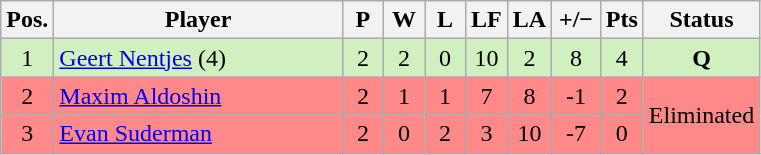<table class="wikitable" style="text-align:center; margin: 1em auto 1em auto, align:left">
<tr>
<th width=20>Pos.</th>
<th width=185>Player</th>
<th width=20>P</th>
<th width=20>W</th>
<th width=20>L</th>
<th width=20>LF</th>
<th width=20>LA</th>
<th width=25>+/−</th>
<th width=20>Pts</th>
<th width=70>Status</th>
</tr>
<tr style="background:#D0F0C0;">
<td>1</td>
<td align=left> <a href='#'>Geert Nentjes</a> (4)</td>
<td>2</td>
<td>2</td>
<td>0</td>
<td>10</td>
<td>2</td>
<td>8</td>
<td>4</td>
<td rowspan=1><strong>Q</strong></td>
</tr>
<tr style="background:#FF8888;">
<td>2</td>
<td align=left> <a href='#'>Maxim Aldoshin</a></td>
<td>2</td>
<td>1</td>
<td>1</td>
<td>7</td>
<td>8</td>
<td>-1</td>
<td>2</td>
<td rowspan=2>Eliminated</td>
</tr>
<tr style="background:#FF8888;">
<td>3</td>
<td align=left> <a href='#'>Evan Suderman</a></td>
<td>2</td>
<td>0</td>
<td>2</td>
<td>3</td>
<td>10</td>
<td>-7</td>
<td>0</td>
</tr>
</table>
